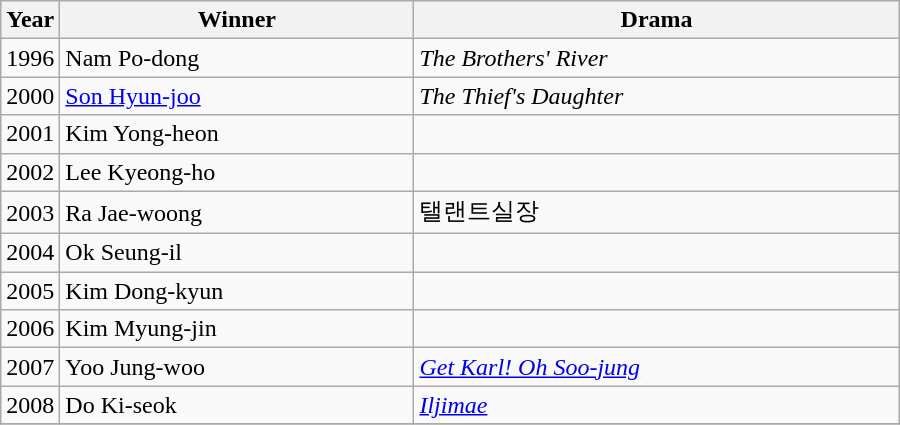<table class="wikitable" style="width:600px">
<tr>
<th width=10>Year</th>
<th>Winner</th>
<th>Drama</th>
</tr>
<tr>
<td>1996</td>
<td>Nam Po-dong</td>
<td><em>The Brothers' River</em></td>
</tr>
<tr>
<td>2000</td>
<td><a href='#'>Son Hyun-joo</a></td>
<td><em>The Thief's Daughter</em></td>
</tr>
<tr>
<td>2001</td>
<td>Kim Yong-heon</td>
<td></td>
</tr>
<tr>
<td>2002</td>
<td>Lee Kyeong-ho</td>
<td></td>
</tr>
<tr>
<td>2003</td>
<td>Ra Jae-woong</td>
<td>탤랜트실장</td>
</tr>
<tr>
<td>2004</td>
<td>Ok Seung-il</td>
<td></td>
</tr>
<tr>
<td>2005</td>
<td>Kim Dong-kyun</td>
<td></td>
</tr>
<tr>
<td>2006</td>
<td>Kim Myung-jin</td>
<td></td>
</tr>
<tr>
<td>2007</td>
<td>Yoo Jung-woo</td>
<td><em><a href='#'>Get Karl! Oh Soo-jung</a></em></td>
</tr>
<tr>
<td>2008</td>
<td>Do Ki-seok</td>
<td><em><a href='#'>Iljimae</a></em></td>
</tr>
<tr>
</tr>
</table>
